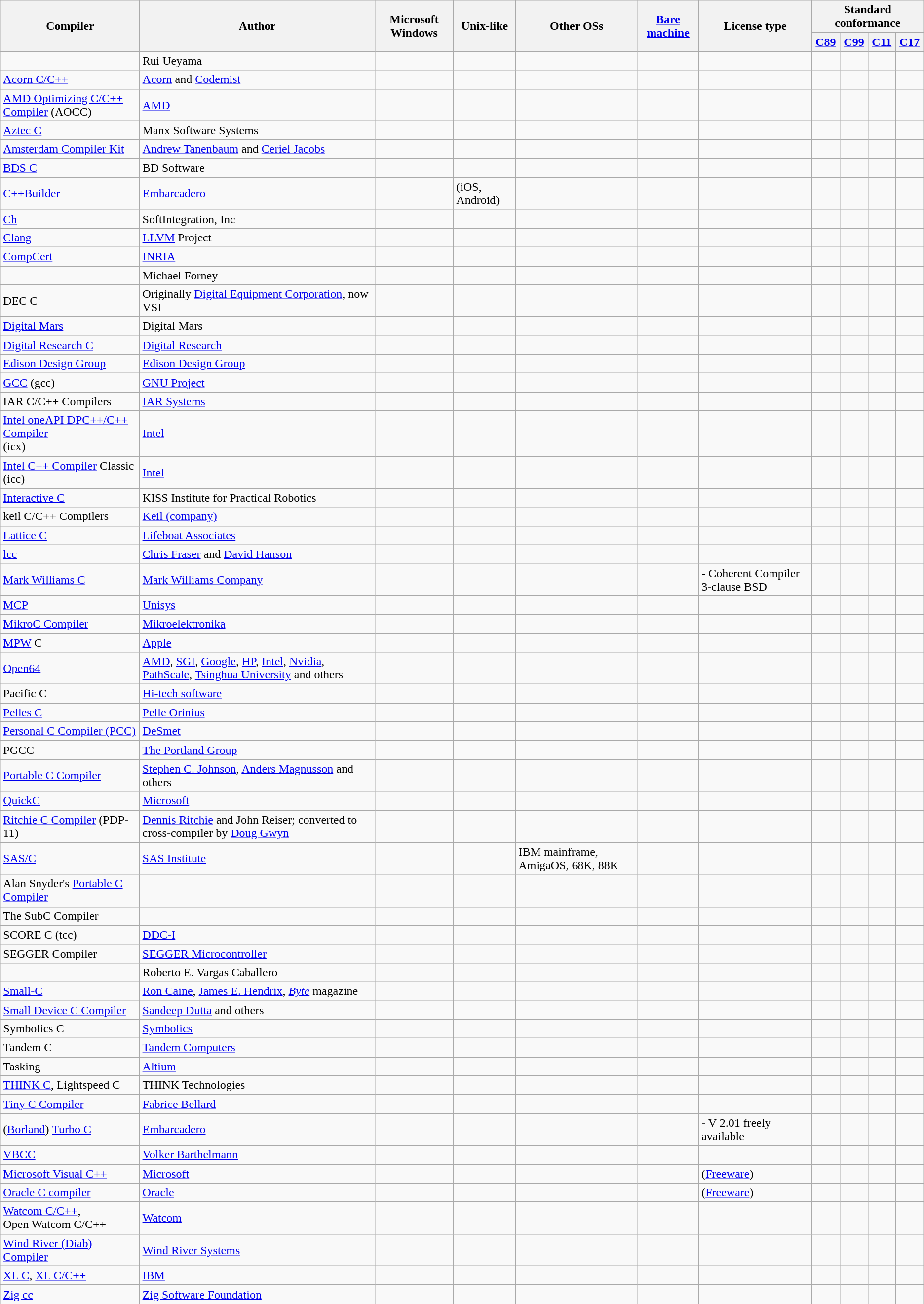<table class="wikitable sortable">
<tr>
<th rowspan="2">Compiler</th>
<th rowspan="2">Author</th>
<th rowspan="2">Microsoft Windows</th>
<th rowspan="2">Unix-like</th>
<th rowspan="2">Other OSs</th>
<th rowspan="2"><a href='#'>Bare machine</a></th>
<th rowspan="2">License type</th>
<th colspan="4">Standard conformance</th>
</tr>
<tr>
<th><a href='#'>C89</a></th>
<th><a href='#'>C99</a></th>
<th><a href='#'>C11</a></th>
<th><a href='#'>C17</a></th>
</tr>
<tr>
<td></td>
<td>Rui Ueyama</td>
<td></td>
<td></td>
<td></td>
<td></td>
<td></td>
<td></td>
<td></td>
<td></td>
<td></td>
</tr>
<tr>
<td><a href='#'>Acorn C/C++</a></td>
<td><a href='#'>Acorn</a> and <a href='#'>Codemist</a></td>
<td></td>
<td></td>
<td></td>
<td></td>
<td></td>
<td></td>
<td></td>
<td></td>
<td></td>
</tr>
<tr>
<td><a href='#'>AMD Optimizing C/C++ Compiler</a> (AOCC)</td>
<td><a href='#'>AMD</a></td>
<td></td>
<td></td>
<td></td>
<td></td>
<td></td>
<td></td>
<td></td>
<td></td>
<td></td>
</tr>
<tr>
<td><a href='#'>Aztec C</a></td>
<td>Manx Software Systems</td>
<td></td>
<td></td>
<td></td>
<td></td>
<td></td>
<td></td>
<td></td>
<td></td>
<td></td>
</tr>
<tr>
<td><a href='#'>Amsterdam Compiler Kit</a></td>
<td><a href='#'>Andrew Tanenbaum</a> and <a href='#'>Ceriel Jacobs</a></td>
<td></td>
<td></td>
<td></td>
<td></td>
<td></td>
<td></td>
<td></td>
<td></td>
<td></td>
</tr>
<tr>
<td><a href='#'>BDS C</a></td>
<td>BD Software</td>
<td></td>
<td></td>
<td></td>
<td></td>
<td></td>
<td></td>
<td></td>
<td></td>
<td></td>
</tr>
<tr>
<td><a href='#'>C++Builder</a></td>
<td><a href='#'>Embarcadero</a></td>
<td></td>
<td> (iOS, Android)</td>
<td></td>
<td></td>
<td></td>
<td></td>
<td></td>
<td></td>
<td></td>
</tr>
<tr>
<td><a href='#'>Ch</a></td>
<td>SoftIntegration, Inc</td>
<td></td>
<td></td>
<td></td>
<td></td>
<td></td>
<td></td>
<td></td>
<td></td>
<td></td>
</tr>
<tr>
<td><a href='#'>Clang</a></td>
<td><a href='#'>LLVM</a> Project</td>
<td></td>
<td></td>
<td></td>
<td></td>
<td></td>
<td></td>
<td></td>
<td></td>
<td></td>
</tr>
<tr>
<td><a href='#'>CompCert</a></td>
<td><a href='#'>INRIA</a></td>
<td></td>
<td></td>
<td></td>
<td></td>
<td></td>
<td></td>
<td></td>
<td></td>
<td></td>
</tr>
<tr>
<td></td>
<td>Michael Forney</td>
<td></td>
<td></td>
<td></td>
<td></td>
<td></td>
<td></td>
<td></td>
<td></td>
<td></td>
</tr>
<tr>
</tr>
<tr>
<td>DEC C</td>
<td>Originally <a href='#'>Digital Equipment Corporation</a>, now VSI</td>
<td></td>
<td></td>
<td></td>
<td></td>
<td></td>
<td></td>
<td></td>
<td></td>
<td></td>
</tr>
<tr>
<td><a href='#'>Digital Mars</a></td>
<td>Digital Mars</td>
<td></td>
<td></td>
<td></td>
<td></td>
<td></td>
<td></td>
<td></td>
<td></td>
<td></td>
</tr>
<tr>
<td><a href='#'>Digital Research C</a></td>
<td><a href='#'>Digital Research</a></td>
<td></td>
<td></td>
<td></td>
<td></td>
<td></td>
<td></td>
<td></td>
<td></td>
<td></td>
</tr>
<tr>
<td><a href='#'>Edison Design Group</a></td>
<td><a href='#'>Edison Design Group</a></td>
<td></td>
<td></td>
<td></td>
<td></td>
<td></td>
<td></td>
<td></td>
<td></td>
<td></td>
</tr>
<tr>
<td><a href='#'>GCC</a> (gcc)</td>
<td><a href='#'>GNU Project</a></td>
<td></td>
<td></td>
<td></td>
<td></td>
<td></td>
<td></td>
<td></td>
<td></td>
<td></td>
</tr>
<tr>
<td>IAR C/C++ Compilers</td>
<td><a href='#'>IAR Systems</a></td>
<td></td>
<td></td>
<td></td>
<td></td>
<td></td>
<td></td>
<td></td>
<td></td>
<td></td>
</tr>
<tr>
<td><a href='#'>Intel oneAPI DPC++/C++ Compiler</a><br>(icx)</td>
<td><a href='#'>Intel</a></td>
<td></td>
<td></td>
<td></td>
<td></td>
<td></td>
<td></td>
<td></td>
<td></td>
<td></td>
</tr>
<tr>
<td><a href='#'>Intel C++ Compiler</a> Classic<br>(icc)</td>
<td><a href='#'>Intel</a></td>
<td></td>
<td></td>
<td></td>
<td></td>
<td></td>
<td></td>
<td></td>
<td></td>
<td></td>
</tr>
<tr>
<td><a href='#'>Interactive C</a></td>
<td>KISS Institute for Practical Robotics</td>
<td></td>
<td></td>
<td></td>
<td></td>
<td></td>
<td></td>
<td></td>
<td></td>
<td></td>
</tr>
<tr>
<td>keil C/C++ Compilers</td>
<td><a href='#'>Keil (company)</a></td>
<td></td>
<td></td>
<td></td>
<td></td>
<td></td>
<td></td>
<td></td>
<td></td>
<td></td>
</tr>
<tr>
<td><a href='#'>Lattice C</a></td>
<td><a href='#'>Lifeboat Associates</a></td>
<td></td>
<td></td>
<td></td>
<td></td>
<td></td>
<td></td>
<td></td>
<td></td>
<td></td>
</tr>
<tr>
<td><a href='#'>lcc</a></td>
<td><a href='#'>Chris Fraser</a> and <a href='#'>David Hanson</a></td>
<td></td>
<td></td>
<td></td>
<td></td>
<td></td>
<td></td>
<td></td>
<td></td>
<td></td>
</tr>
<tr>
<td><a href='#'>Mark Williams C</a></td>
<td><a href='#'>Mark Williams Company</a></td>
<td></td>
<td></td>
<td></td>
<td></td>
<td> - Coherent Compiler 3-clause BSD</td>
<td></td>
<td></td>
<td></td>
<td></td>
</tr>
<tr>
<td><a href='#'>MCP</a></td>
<td><a href='#'>Unisys</a></td>
<td></td>
<td></td>
<td></td>
<td></td>
<td></td>
<td></td>
<td></td>
<td></td>
<td></td>
</tr>
<tr>
<td><a href='#'>MikroC Compiler</a></td>
<td><a href='#'>Mikroelektronika</a></td>
<td></td>
<td></td>
<td></td>
<td></td>
<td></td>
<td></td>
<td></td>
<td></td>
<td></td>
</tr>
<tr>
<td><a href='#'>MPW</a> C</td>
<td><a href='#'>Apple</a></td>
<td></td>
<td></td>
<td></td>
<td></td>
<td></td>
<td></td>
<td></td>
<td></td>
<td></td>
</tr>
<tr>
<td><a href='#'>Open64</a></td>
<td><a href='#'>AMD</a>, <a href='#'>SGI</a>, <a href='#'>Google</a>, <a href='#'>HP</a>, <a href='#'>Intel</a>, <a href='#'>Nvidia</a>, <a href='#'>PathScale</a>, <a href='#'>Tsinghua University</a> and others</td>
<td></td>
<td></td>
<td></td>
<td></td>
<td></td>
<td></td>
<td></td>
<td></td>
<td></td>
</tr>
<tr>
<td>Pacific C</td>
<td><a href='#'>Hi-tech software</a></td>
<td></td>
<td></td>
<td></td>
<td></td>
<td></td>
<td></td>
<td></td>
<td></td>
<td></td>
</tr>
<tr>
<td><a href='#'>Pelles C</a></td>
<td><a href='#'>Pelle Orinius</a></td>
<td></td>
<td></td>
<td></td>
<td></td>
<td></td>
<td></td>
<td></td>
<td></td>
<td></td>
</tr>
<tr>
<td><a href='#'>Personal C Compiler (PCC)</a></td>
<td><a href='#'>DeSmet</a></td>
<td></td>
<td></td>
<td></td>
<td></td>
<td></td>
<td></td>
<td></td>
<td></td>
<td></td>
</tr>
<tr>
<td>PGCC</td>
<td><a href='#'>The Portland Group</a></td>
<td></td>
<td></td>
<td></td>
<td></td>
<td></td>
<td></td>
<td></td>
<td></td>
<td></td>
</tr>
<tr>
<td><a href='#'>Portable C Compiler</a></td>
<td><a href='#'>Stephen C. Johnson</a>, <a href='#'>Anders Magnusson</a> and others</td>
<td></td>
<td></td>
<td></td>
<td></td>
<td></td>
<td></td>
<td></td>
<td></td>
<td></td>
</tr>
<tr>
<td><a href='#'>QuickC</a></td>
<td><a href='#'>Microsoft</a></td>
<td></td>
<td></td>
<td></td>
<td></td>
<td></td>
<td></td>
<td></td>
<td></td>
<td></td>
</tr>
<tr>
<td><a href='#'>Ritchie C Compiler</a> (PDP-11)</td>
<td><a href='#'>Dennis Ritchie</a> and John Reiser; converted to cross-compiler by <a href='#'>Doug Gwyn</a></td>
<td></td>
<td></td>
<td></td>
<td></td>
<td></td>
<td></td>
<td></td>
<td></td>
<td></td>
</tr>
<tr>
<td><a href='#'>SAS/C</a></td>
<td><a href='#'>SAS Institute</a></td>
<td></td>
<td></td>
<td> IBM mainframe, AmigaOS, 68K, 88K</td>
<td></td>
<td></td>
<td></td>
<td></td>
<td></td>
<td></td>
</tr>
<tr>
<td>Alan Snyder's <a href='#'>Portable C Compiler</a></td>
<td></td>
<td></td>
<td></td>
<td></td>
<td></td>
<td></td>
<td></td>
<td></td>
<td></td>
<td></td>
</tr>
<tr>
<td>The SubC Compiler</td>
<td></td>
<td></td>
<td></td>
<td></td>
<td></td>
<td></td>
<td></td>
<td></td>
<td></td>
<td></td>
</tr>
<tr>
<td>SCORE C (tcc)</td>
<td><a href='#'>DDC-I</a></td>
<td></td>
<td></td>
<td></td>
<td></td>
<td></td>
<td></td>
<td></td>
<td></td>
<td></td>
</tr>
<tr>
<td>SEGGER Compiler</td>
<td><a href='#'>SEGGER Microcontroller</a></td>
<td></td>
<td></td>
<td></td>
<td></td>
<td></td>
<td></td>
<td></td>
<td></td>
<td></td>
</tr>
<tr>
<td></td>
<td>Roberto E. Vargas Caballero</td>
<td></td>
<td></td>
<td></td>
<td></td>
<td></td>
<td></td>
<td></td>
<td></td>
<td></td>
</tr>
<tr>
<td><a href='#'>Small-C</a></td>
<td><a href='#'>Ron Caine</a>, <a href='#'>James E. Hendrix</a>, <a href='#'><em>Byte</em></a> magazine</td>
<td></td>
<td></td>
<td></td>
<td></td>
<td></td>
<td></td>
<td></td>
<td></td>
<td></td>
</tr>
<tr>
<td><a href='#'>Small Device C Compiler</a></td>
<td><a href='#'>Sandeep Dutta</a> and others</td>
<td></td>
<td></td>
<td></td>
<td></td>
<td></td>
<td></td>
<td></td>
<td></td>
<td></td>
</tr>
<tr>
<td>Symbolics C</td>
<td><a href='#'>Symbolics</a></td>
<td></td>
<td></td>
<td></td>
<td></td>
<td></td>
<td></td>
<td></td>
<td></td>
<td></td>
</tr>
<tr>
<td>Tandem C</td>
<td><a href='#'>Tandem Computers</a></td>
<td></td>
<td></td>
<td></td>
<td></td>
<td></td>
<td></td>
<td></td>
<td></td>
<td></td>
</tr>
<tr>
<td>Tasking</td>
<td><a href='#'>Altium</a></td>
<td></td>
<td></td>
<td></td>
<td></td>
<td></td>
<td></td>
<td></td>
<td></td>
<td></td>
</tr>
<tr>
<td><a href='#'>THINK C</a>, Lightspeed C</td>
<td>THINK Technologies</td>
<td></td>
<td></td>
<td></td>
<td></td>
<td></td>
<td></td>
<td></td>
<td></td>
<td></td>
</tr>
<tr>
<td><a href='#'>Tiny C Compiler</a></td>
<td><a href='#'>Fabrice Bellard</a></td>
<td></td>
<td></td>
<td></td>
<td></td>
<td></td>
<td></td>
<td></td>
<td></td>
<td></td>
</tr>
<tr>
<td>(<a href='#'>Borland</a>) <a href='#'>Turbo C</a></td>
<td><a href='#'>Embarcadero</a></td>
<td></td>
<td></td>
<td></td>
<td></td>
<td> - V 2.01 freely available</td>
<td></td>
<td></td>
<td></td>
<td></td>
</tr>
<tr>
<td><a href='#'>VBCC</a></td>
<td><a href='#'>Volker Barthelmann</a></td>
<td></td>
<td></td>
<td></td>
<td></td>
<td></td>
<td></td>
<td></td>
<td></td>
<td></td>
</tr>
<tr>
<td><a href='#'>Microsoft Visual C++</a></td>
<td><a href='#'>Microsoft</a></td>
<td></td>
<td></td>
<td></td>
<td></td>
<td> (<a href='#'>Freeware</a>)</td>
<td></td>
<td></td>
<td></td>
<td></td>
</tr>
<tr>
<td><a href='#'>Oracle C compiler</a></td>
<td><a href='#'>Oracle</a></td>
<td></td>
<td></td>
<td></td>
<td></td>
<td> (<a href='#'>Freeware</a>)</td>
<td></td>
<td></td>
<td></td>
<td></td>
</tr>
<tr>
<td><a href='#'>Watcom C/C++</a>,<br>Open Watcom C/C++</td>
<td><a href='#'>Watcom</a></td>
<td></td>
<td></td>
<td></td>
<td></td>
<td></td>
<td></td>
<td></td>
<td></td>
<td></td>
</tr>
<tr>
<td><a href='#'>Wind River (Diab) Compiler</a></td>
<td><a href='#'>Wind River Systems</a></td>
<td></td>
<td></td>
<td></td>
<td></td>
<td></td>
<td></td>
<td></td>
<td></td>
<td></td>
</tr>
<tr>
<td><a href='#'>XL C</a>, <a href='#'>XL C/C++</a></td>
<td><a href='#'>IBM</a></td>
<td></td>
<td></td>
<td></td>
<td></td>
<td></td>
<td></td>
<td></td>
<td></td>
<td></td>
</tr>
<tr>
<td><a href='#'>Zig cc</a></td>
<td><a href='#'>Zig Software Foundation</a></td>
<td></td>
<td></td>
<td></td>
<td></td>
<td></td>
<td></td>
<td></td>
<td></td>
<td></td>
</tr>
</table>
